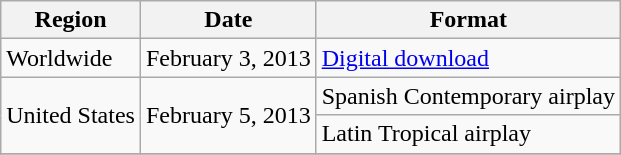<table class="wikitable plainrowheaders">
<tr>
<th scope="col">Region</th>
<th scope="col">Date</th>
<th scope="col">Format</th>
</tr>
<tr>
<td scope="row">Worldwide</td>
<td scope="row">February 3, 2013</td>
<td scope="row"><a href='#'>Digital download</a></td>
</tr>
<tr>
<td rowspan="2">United States</td>
<td rowspan="2">February 5, 2013</td>
<td>Spanish Contemporary airplay</td>
</tr>
<tr>
<td>Latin Tropical airplay</td>
</tr>
<tr>
</tr>
</table>
